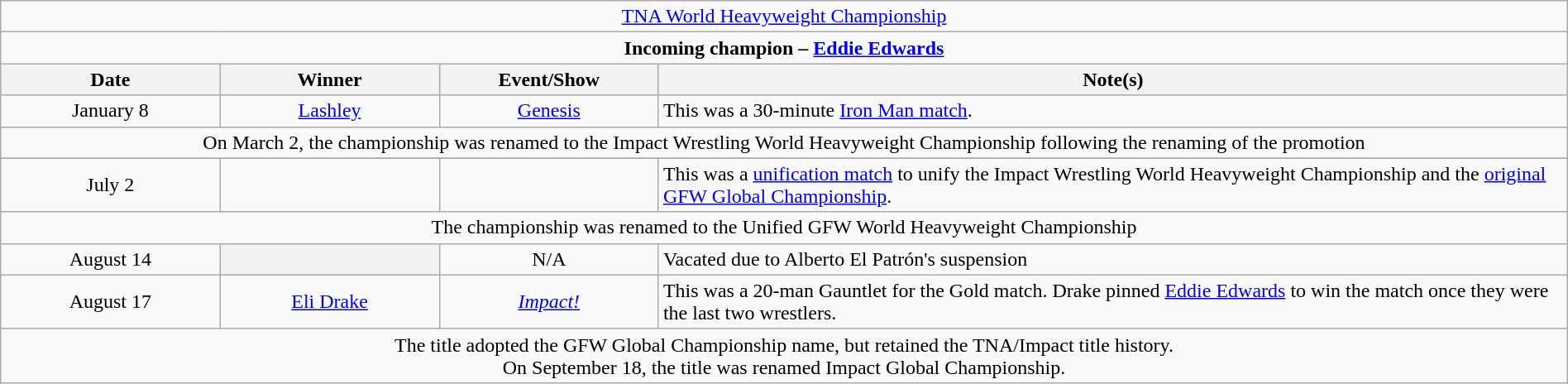<table class="wikitable" style="text-align:center; width:100%;">
<tr>
<td colspan="5"><a href='#'>TNA World Heavyweight Championship</a></td>
</tr>
<tr>
<td colspan="5"><strong>Incoming champion – <a href='#'>Eddie Edwards</a></strong></td>
</tr>
<tr>
<th width=14%>Date</th>
<th width=14%>Winner</th>
<th width=14%>Event/Show</th>
<th width=58%>Note(s)</th>
</tr>
<tr>
<td>January 8<br></td>
<td><a href='#'>Lashley</a></td>
<td><a href='#'>Genesis</a></td>
<td align=left>This was a 30-minute <a href='#'>Iron Man match</a>.</td>
</tr>
<tr>
<td colspan=5>On March 2, the championship was renamed to the Impact Wrestling World Heavyweight Championship following the renaming of the promotion</td>
</tr>
<tr>
</tr>
<tr>
<td>July 2</td>
<td></td>
<td></td>
<td align=left>This was a <a href='#'>unification match</a> to unify the Impact Wrestling World Heavyweight Championship and the <a href='#'>original GFW Global Championship</a>.</td>
</tr>
<tr>
<td colspan=5>The championship was renamed to the Unified GFW World Heavyweight Championship</td>
</tr>
<tr>
<td>August 14</td>
<th></th>
<td>N/A</td>
<td align=left>Vacated due to Alberto El Patrón's suspension</td>
</tr>
<tr>
<td>August 17<br></td>
<td><a href='#'>Eli Drake</a></td>
<td><em><a href='#'>Impact!</a></em></td>
<td align=left>This was a 20-man Gauntlet for the Gold match. Drake pinned <a href='#'>Eddie Edwards</a> to win the match once they were the last two wrestlers.</td>
</tr>
<tr>
<td colspan=5>The title adopted the GFW Global Championship name, but retained the TNA/Impact title history.<br>On September 18, the title was renamed Impact Global Championship.</td>
</tr>
</table>
